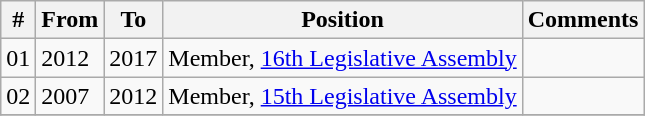<table class="wikitable sortable">
<tr>
<th>#</th>
<th>From</th>
<th>To</th>
<th>Position</th>
<th>Comments</th>
</tr>
<tr>
<td>01</td>
<td>2012</td>
<td>2017</td>
<td>Member, <a href='#'>16th Legislative Assembly</a></td>
<td></td>
</tr>
<tr>
<td>02</td>
<td>2007</td>
<td>2012</td>
<td>Member, <a href='#'>15th Legislative Assembly</a></td>
<td></td>
</tr>
<tr>
</tr>
</table>
